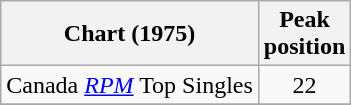<table class="wikitable">
<tr>
<th>Chart (1975)</th>
<th>Peak<br>position</th>
</tr>
<tr>
<td>Canada <em><a href='#'>RPM</a></em> Top Singles</td>
<td style="text-align:center;">22</td>
</tr>
<tr>
</tr>
</table>
